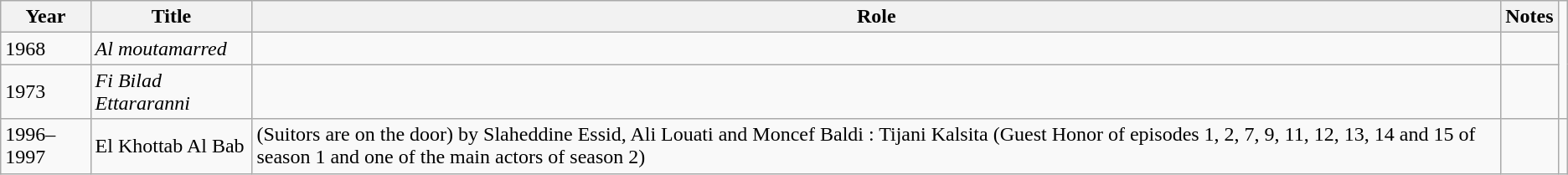<table class="wikitable">
<tr>
<th>Year</th>
<th>Title</th>
<th>Role</th>
<th>Notes</th>
</tr>
<tr>
<td>1968</td>
<td><em>Al moutamarred</em></td>
<td></td>
<td></td>
</tr>
<tr>
<td>1973</td>
<td><em>Fi Bilad Ettararanni</em></td>
<td></td>
<td></td>
</tr>
<tr>
<td>1996–1997</td>
<td ->El Khottab Al Bab</td>
<td>(Suitors are on the door) by Slaheddine Essid, Ali Louati and Moncef Baldi : Tijani Kalsita (Guest Honor of episodes 1, 2, 7, 9, 11, 12, 13, 14 and 15 of season 1 and one of the main actors of season 2)</td>
<td></td>
<td></td>
</tr>
</table>
